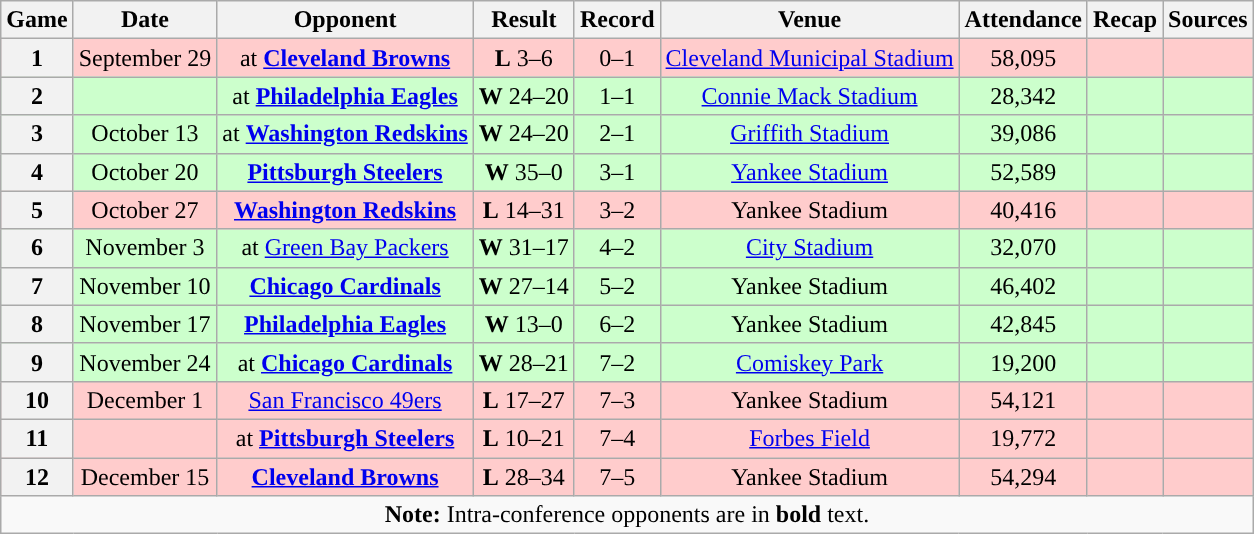<table class="wikitable" style="text-align:center">
<tr>
<th>Game</th>
<th>Date</th>
<th>Opponent</th>
<th>Result</th>
<th>Record</th>
<th>Venue</th>
<th>Attendance</th>
<th>Recap</th>
<th>Sources</th>
</tr>
<tr style="background:#fcc">
<th>1</th>
<td>September 29</td>
<td>at <strong><a href='#'>Cleveland Browns</a></strong></td>
<td><strong>L</strong> 3–6</td>
<td>0–1</td>
<td><a href='#'>Cleveland Municipal Stadium</a></td>
<td>58,095</td>
<td></td>
<td></td>
</tr>
<tr style="background:#cfc">
<th>2</th>
<td></td>
<td>at <strong><a href='#'>Philadelphia Eagles</a></strong></td>
<td><strong>W</strong> 24–20</td>
<td>1–1</td>
<td><a href='#'>Connie Mack Stadium</a></td>
<td>28,342</td>
<td></td>
<td></td>
</tr>
<tr style="background:#cfc">
<th>3</th>
<td>October 13</td>
<td>at <strong><a href='#'>Washington Redskins</a></strong></td>
<td><strong>W</strong> 24–20</td>
<td>2–1</td>
<td><a href='#'>Griffith Stadium</a></td>
<td>39,086</td>
<td></td>
<td></td>
</tr>
<tr style="background:#cfc">
<th>4</th>
<td>October 20</td>
<td><strong><a href='#'>Pittsburgh Steelers</a></strong></td>
<td><strong>W</strong> 35–0</td>
<td>3–1</td>
<td><a href='#'>Yankee Stadium</a></td>
<td>52,589</td>
<td></td>
<td></td>
</tr>
<tr style="background:#fcc">
<th>5</th>
<td>October 27</td>
<td><strong><a href='#'>Washington Redskins</a></strong></td>
<td><strong>L</strong> 14–31</td>
<td>3–2</td>
<td>Yankee Stadium</td>
<td>40,416</td>
<td></td>
<td></td>
</tr>
<tr style="background:#cfc">
<th>6</th>
<td>November 3</td>
<td>at <a href='#'>Green Bay Packers</a></td>
<td><strong>W</strong> 31–17</td>
<td>4–2</td>
<td><a href='#'>City Stadium</a></td>
<td>32,070</td>
<td></td>
<td></td>
</tr>
<tr style="background:#cfc">
<th>7</th>
<td>November 10</td>
<td><strong><a href='#'>Chicago Cardinals</a></strong></td>
<td><strong>W</strong> 27–14</td>
<td>5–2</td>
<td>Yankee Stadium</td>
<td>46,402</td>
<td></td>
<td></td>
</tr>
<tr style="background:#cfc">
<th>8</th>
<td>November 17</td>
<td><strong><a href='#'>Philadelphia Eagles</a></strong></td>
<td><strong>W</strong> 13–0</td>
<td>6–2</td>
<td>Yankee Stadium</td>
<td>42,845</td>
<td></td>
<td></td>
</tr>
<tr style="background:#cfc">
<th>9</th>
<td>November 24</td>
<td>at <strong><a href='#'>Chicago Cardinals</a></strong></td>
<td><strong>W</strong> 28–21</td>
<td>7–2</td>
<td><a href='#'>Comiskey Park</a></td>
<td>19,200</td>
<td></td>
<td></td>
</tr>
<tr style="background:#fcc">
<th>10</th>
<td>December 1</td>
<td><a href='#'>San Francisco 49ers</a></td>
<td><strong>L</strong> 17–27</td>
<td>7–3</td>
<td>Yankee Stadium</td>
<td>54,121</td>
<td></td>
<td></td>
</tr>
<tr style="background:#fcc">
<th>11</th>
<td></td>
<td>at <strong><a href='#'>Pittsburgh Steelers</a></strong></td>
<td><strong>L</strong> 10–21</td>
<td>7–4</td>
<td><a href='#'>Forbes Field</a></td>
<td>19,772</td>
<td></td>
<td></td>
</tr>
<tr style="background:#fcc">
<th>12</th>
<td>December 15</td>
<td><strong><a href='#'>Cleveland Browns</a></strong></td>
<td><strong>L</strong> 28–34</td>
<td>7–5</td>
<td>Yankee Stadium</td>
<td>54,294</td>
<td></td>
<td></td>
</tr>
<tr>
<td colspan="10"><strong>Note:</strong> Intra-conference opponents are in <strong>bold</strong> text.</td>
</tr>
</table>
